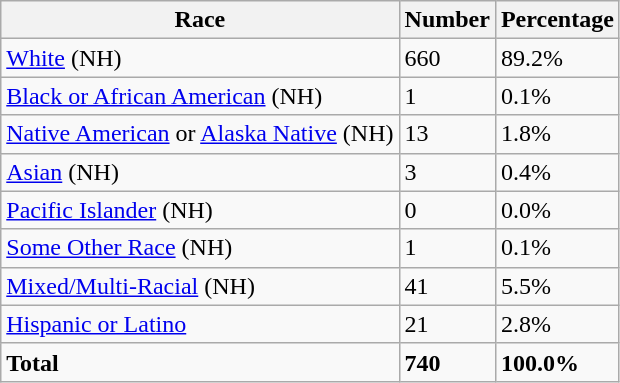<table class="wikitable">
<tr>
<th>Race</th>
<th>Number</th>
<th>Percentage</th>
</tr>
<tr>
<td><a href='#'>White</a> (NH)</td>
<td>660</td>
<td>89.2%</td>
</tr>
<tr>
<td><a href='#'>Black or African American</a> (NH)</td>
<td>1</td>
<td>0.1%</td>
</tr>
<tr>
<td><a href='#'>Native American</a> or <a href='#'>Alaska Native</a> (NH)</td>
<td>13</td>
<td>1.8%</td>
</tr>
<tr>
<td><a href='#'>Asian</a> (NH)</td>
<td>3</td>
<td>0.4%</td>
</tr>
<tr>
<td><a href='#'>Pacific Islander</a> (NH)</td>
<td>0</td>
<td>0.0%</td>
</tr>
<tr>
<td><a href='#'>Some Other Race</a> (NH)</td>
<td>1</td>
<td>0.1%</td>
</tr>
<tr>
<td><a href='#'>Mixed/Multi-Racial</a> (NH)</td>
<td>41</td>
<td>5.5%</td>
</tr>
<tr>
<td><a href='#'>Hispanic or Latino</a></td>
<td>21</td>
<td>2.8%</td>
</tr>
<tr>
<td><strong>Total</strong></td>
<td><strong>740</strong></td>
<td><strong>100.0%</strong></td>
</tr>
</table>
